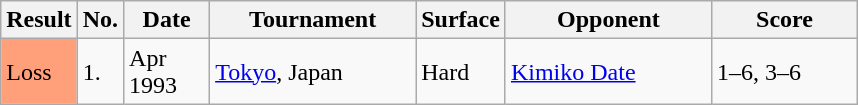<table class="sortable wikitable">
<tr>
<th>Result</th>
<th style="width:20px">No.</th>
<th style="width:50px">Date</th>
<th style="width:130px">Tournament</th>
<th style="width:50px">Surface</th>
<th style="width:130px">Opponent</th>
<th style="width:90px" class="unsortable">Score</th>
</tr>
<tr>
<td style="background:#ffa07a;">Loss</td>
<td>1.</td>
<td>Apr 1993</td>
<td><a href='#'>Tokyo</a>, Japan</td>
<td>Hard</td>
<td> <a href='#'>Kimiko Date</a></td>
<td>1–6, 3–6</td>
</tr>
</table>
